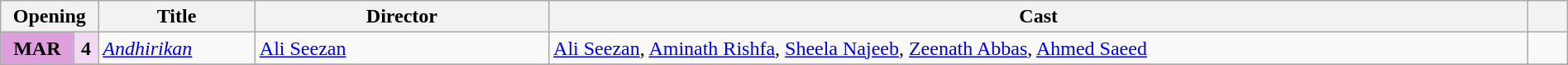<table class="wikitable plainrowheaders" width="100%">
<tr>
<th scope="col" colspan="2" width=4%>Opening</th>
<th scope="col" width=8%>Title</th>
<th scope="col" width=15%>Director</th>
<th scope="col" width=50%>Cast</th>
<th scope="col" width=2%></th>
</tr>
<tr>
<td style="text-align:center; background:plum; textcolor:#000;"><strong>MAR</strong></td>
<td style="text-align:center; background:#f1daf1;"><strong>4</strong></td>
<td><em><a href='#'>Andhirikan</a></em></td>
<td><a href='#'>Ali Seezan</a></td>
<td><a href='#'>Ali Seezan</a>, <a href='#'>Aminath Rishfa</a>, <a href='#'>Sheela Najeeb</a>, <a href='#'>Zeenath Abbas</a>, <a href='#'>Ahmed Saeed</a></td>
<td style="text-align:center;"></td>
</tr>
<tr>
</tr>
</table>
